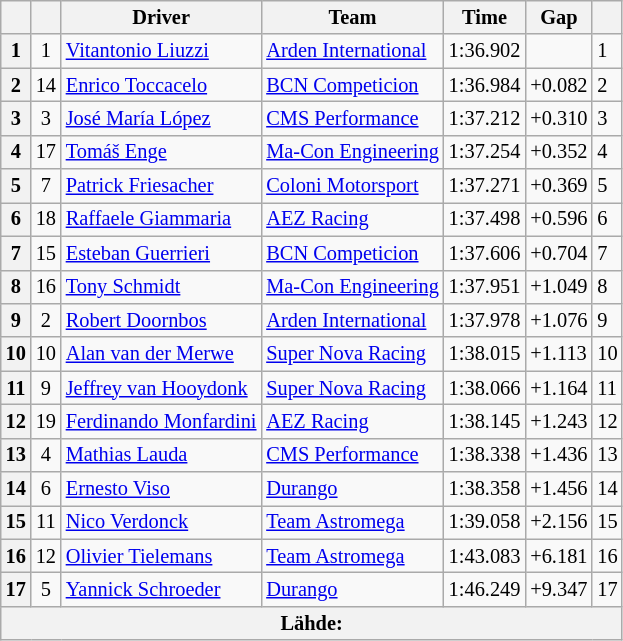<table class="wikitable" style="font-size:85%">
<tr>
<th></th>
<th></th>
<th>Driver</th>
<th>Team</th>
<th>Time</th>
<th>Gap</th>
<th></th>
</tr>
<tr>
<th>1</th>
<td align="center">1</td>
<td> <a href='#'>Vitantonio Liuzzi</a></td>
<td><a href='#'>Arden International</a></td>
<td>1:36.902</td>
<td></td>
<td>1</td>
</tr>
<tr>
<th>2</th>
<td align="center">14</td>
<td> <a href='#'>Enrico Toccacelo</a></td>
<td><a href='#'>BCN Competicion</a></td>
<td>1:36.984</td>
<td>+0.082</td>
<td>2</td>
</tr>
<tr>
<th>3</th>
<td align="center">3</td>
<td> <a href='#'>José María López</a></td>
<td><a href='#'>CMS Performance</a></td>
<td>1:37.212</td>
<td>+0.310</td>
<td>3</td>
</tr>
<tr>
<th>4</th>
<td align="center">17</td>
<td> <a href='#'>Tomáš Enge</a></td>
<td><a href='#'>Ma-Con Engineering</a></td>
<td>1:37.254</td>
<td>+0.352</td>
<td>4</td>
</tr>
<tr>
<th>5</th>
<td align="center">7</td>
<td> <a href='#'>Patrick Friesacher</a></td>
<td><a href='#'>Coloni Motorsport</a></td>
<td>1:37.271</td>
<td>+0.369</td>
<td>5</td>
</tr>
<tr>
<th>6</th>
<td align="center">18</td>
<td> <a href='#'>Raffaele Giammaria</a></td>
<td><a href='#'>AEZ Racing</a></td>
<td>1:37.498</td>
<td>+0.596</td>
<td>6</td>
</tr>
<tr>
<th>7</th>
<td align="center">15</td>
<td> <a href='#'>Esteban Guerrieri</a></td>
<td><a href='#'>BCN Competicion</a></td>
<td>1:37.606</td>
<td>+0.704</td>
<td>7</td>
</tr>
<tr>
<th>8</th>
<td align="center">16</td>
<td> <a href='#'>Tony Schmidt</a></td>
<td><a href='#'>Ma-Con Engineering</a></td>
<td>1:37.951</td>
<td>+1.049</td>
<td>8</td>
</tr>
<tr>
<th>9</th>
<td align="center">2</td>
<td> <a href='#'>Robert Doornbos</a></td>
<td><a href='#'>Arden International</a></td>
<td>1:37.978</td>
<td>+1.076</td>
<td>9</td>
</tr>
<tr>
<th>10</th>
<td align="center">10</td>
<td> <a href='#'>Alan van der Merwe</a></td>
<td><a href='#'>Super Nova Racing</a></td>
<td>1:38.015</td>
<td>+1.113</td>
<td>10</td>
</tr>
<tr>
<th>11</th>
<td align="center">9</td>
<td> <a href='#'>Jeffrey van Hooydonk</a></td>
<td><a href='#'>Super Nova Racing</a></td>
<td>1:38.066</td>
<td>+1.164</td>
<td>11</td>
</tr>
<tr>
<th>12</th>
<td align="center">19</td>
<td> <a href='#'>Ferdinando Monfardini</a></td>
<td><a href='#'>AEZ Racing</a></td>
<td>1:38.145</td>
<td>+1.243</td>
<td>12</td>
</tr>
<tr>
<th>13</th>
<td align="center">4</td>
<td> <a href='#'>Mathias Lauda</a></td>
<td><a href='#'>CMS Performance</a></td>
<td>1:38.338</td>
<td>+1.436</td>
<td>13</td>
</tr>
<tr>
<th>14</th>
<td align="center">6</td>
<td> <a href='#'>Ernesto Viso</a></td>
<td><a href='#'>Durango</a></td>
<td>1:38.358</td>
<td>+1.456</td>
<td>14</td>
</tr>
<tr>
<th>15</th>
<td align="center">11</td>
<td> <a href='#'>Nico Verdonck</a></td>
<td><a href='#'>Team Astromega</a></td>
<td>1:39.058</td>
<td>+2.156</td>
<td>15</td>
</tr>
<tr>
<th>16</th>
<td align="center">12</td>
<td> <a href='#'>Olivier Tielemans</a></td>
<td><a href='#'>Team Astromega</a></td>
<td>1:43.083</td>
<td>+6.181</td>
<td>16</td>
</tr>
<tr>
<th>17</th>
<td align="center">5</td>
<td> <a href='#'>Yannick Schroeder</a></td>
<td><a href='#'>Durango</a></td>
<td>1:46.249</td>
<td>+9.347</td>
<td>17</td>
</tr>
<tr>
<th colspan="7">Lähde:</th>
</tr>
</table>
